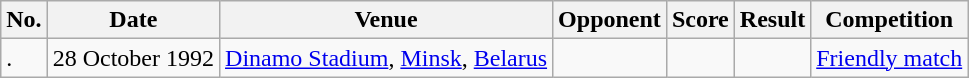<table class="wikitable">
<tr>
<th>No.</th>
<th>Date</th>
<th>Venue</th>
<th>Opponent</th>
<th>Score</th>
<th>Result</th>
<th>Competition</th>
</tr>
<tr>
<td>.</td>
<td>28 October 1992</td>
<td><a href='#'>Dinamo Stadium</a>, <a href='#'>Minsk</a>, <a href='#'>Belarus</a></td>
<td></td>
<td></td>
<td></td>
<td><a href='#'>Friendly match</a></td>
</tr>
</table>
